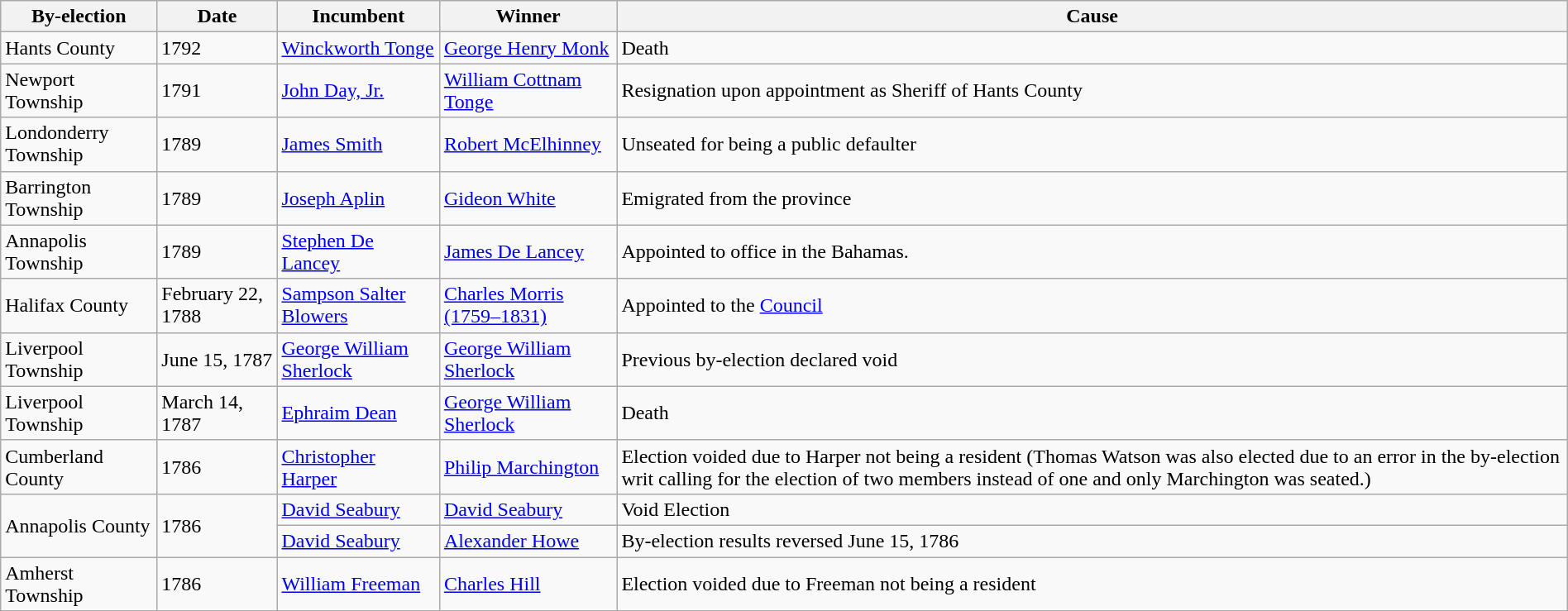<table class="wikitable sortable" style="width:100%">
<tr>
<th>By-election</th>
<th>Date</th>
<th>Incumbent</th>
<th>Winner</th>
<th>Cause</th>
</tr>
<tr>
<td>Hants County</td>
<td>1792</td>
<td><a href='#'>Winckworth Tonge</a></td>
<td><a href='#'>George Henry Monk</a></td>
<td>Death</td>
</tr>
<tr>
<td>Newport Township</td>
<td>1791</td>
<td><a href='#'>John Day, Jr.</a></td>
<td><a href='#'>William Cottnam Tonge</a></td>
<td>Resignation upon appointment as Sheriff of Hants County</td>
</tr>
<tr>
<td>Londonderry Township</td>
<td>1789</td>
<td><a href='#'>James Smith</a></td>
<td><a href='#'>Robert McElhinney</a></td>
<td>Unseated for being a public defaulter</td>
</tr>
<tr>
<td>Barrington Township</td>
<td>1789</td>
<td><a href='#'>Joseph Aplin</a></td>
<td><a href='#'>Gideon White</a></td>
<td>Emigrated from the province</td>
</tr>
<tr>
<td>Annapolis Township</td>
<td>1789</td>
<td><a href='#'>Stephen De Lancey</a></td>
<td><a href='#'>James De Lancey</a></td>
<td>Appointed to office in the Bahamas.</td>
</tr>
<tr>
<td>Halifax County</td>
<td>February 22, 1788</td>
<td><a href='#'>Sampson Salter Blowers</a></td>
<td><a href='#'>Charles Morris (1759–1831)</a></td>
<td>Appointed to the <a href='#'>Council</a></td>
</tr>
<tr>
<td>Liverpool Township</td>
<td>June 15, 1787</td>
<td><a href='#'>George William Sherlock</a></td>
<td><a href='#'>George William Sherlock</a></td>
<td>Previous by-election declared void</td>
</tr>
<tr>
<td>Liverpool Township</td>
<td>March 14, 1787</td>
<td><a href='#'>Ephraim Dean</a></td>
<td><a href='#'>George William Sherlock</a></td>
<td>Death</td>
</tr>
<tr>
<td>Cumberland County</td>
<td>1786</td>
<td><a href='#'>Christopher Harper</a></td>
<td><a href='#'>Philip Marchington</a></td>
<td>Election voided due to Harper not being a resident (Thomas Watson was also elected due to an error in the by-election writ calling for the election of two members instead of one and only Marchington was seated.)</td>
</tr>
<tr>
<td rowspan=2>Annapolis County</td>
<td rowspan=2>1786</td>
<td><a href='#'>David Seabury</a></td>
<td><a href='#'>David Seabury</a></td>
<td>Void Election</td>
</tr>
<tr>
<td><a href='#'>David Seabury</a></td>
<td><a href='#'>Alexander Howe</a></td>
<td>By-election results reversed June 15, 1786</td>
</tr>
<tr>
<td>Amherst Township</td>
<td>1786</td>
<td><a href='#'>William Freeman</a></td>
<td><a href='#'>Charles Hill</a></td>
<td>Election voided due to Freeman not being a resident</td>
</tr>
</table>
